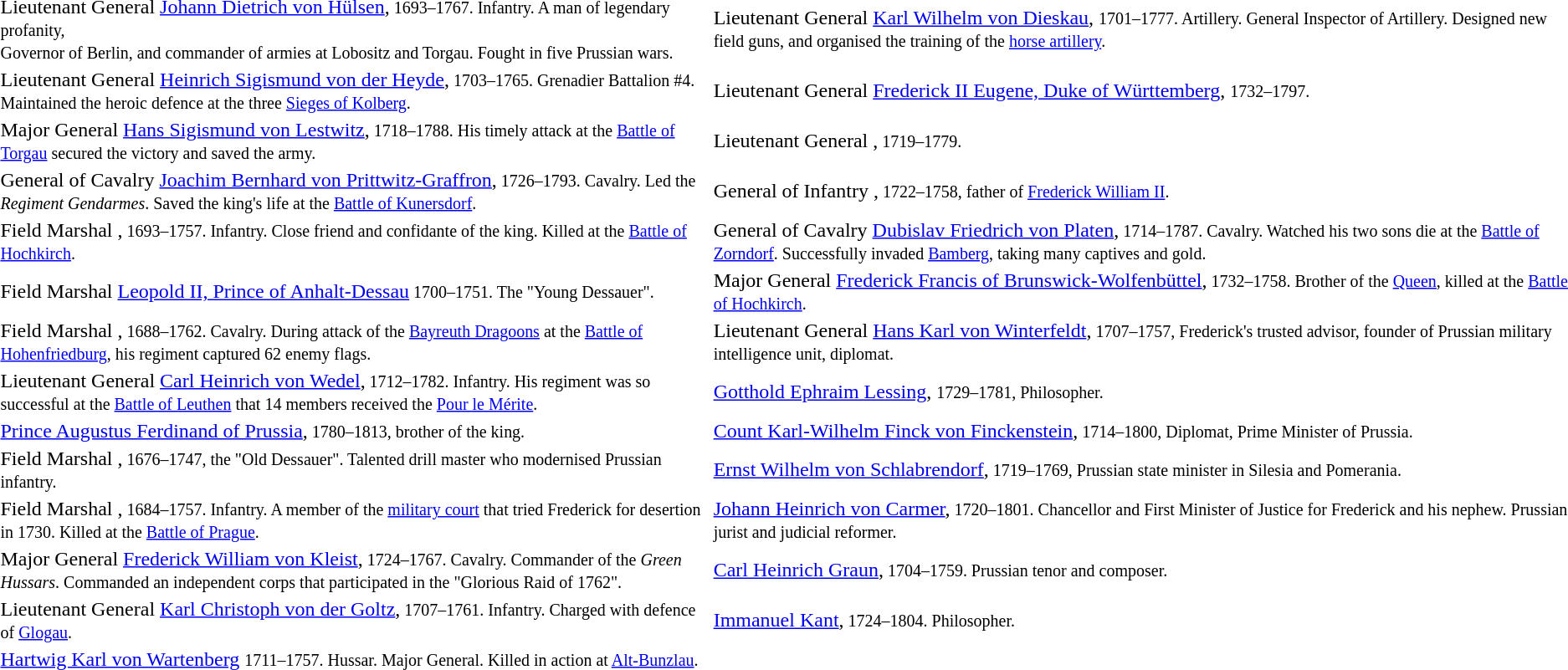<table style="text-align:left; width:100%;">
<tr>
<td style="width: 45%;">Lieutenant General <a href='#'>Johann Dietrich von Hülsen</a>,<small> 1693–1767. Infantry. A man of legendary profanity,<br> Governor of Berlin, and commander of armies at Lobositz and Torgau. Fought in five Prussian wars. </small></td>
<td style="width: 55%;">Lieutenant General <a href='#'>Karl Wilhelm von Dieskau</a>, <small>1701–1777. Artillery. General Inspector of Artillery. Designed new field guns, and organised the training of the <a href='#'>horse artillery</a>.</small></td>
</tr>
<tr>
<td>Lieutenant General <a href='#'>Heinrich Sigismund von der Heyde</a>,<small> 1703–1765. Grenadier Battalion #4. <br> Maintained the heroic defence at the three <a href='#'>Sieges of Kolberg</a>.</small></td>
<td>Lieutenant General <a href='#'>Frederick II Eugene, Duke of Württemberg</a>, <small>1732–1797.</small></td>
</tr>
<tr>
<td>Major General <a href='#'>Hans Sigismund von Lestwitz</a>,<small> 1718–1788. His timely attack at the <a href='#'>Battle of Torgau</a> secured the victory and saved the army.</small></td>
<td>Lieutenant General ,<small> 1719–1779.</small></td>
</tr>
<tr>
<td>General of Cavalry <a href='#'>Joachim Bernhard von Prittwitz-Graffron</a>,<small> 1726–1793. Cavalry. Led the <em>Regiment Gendarmes</em>. Saved the king's life at the <a href='#'>Battle of Kunersdorf</a>.</small></td>
<td>General of Infantry ,<small> 1722–1758, father of <a href='#'>Frederick William II</a>.</small></td>
</tr>
<tr>
<td> Field Marshal ,<small> 1693–1757. Infantry. Close friend and confidante of the king. Killed at the <a href='#'>Battle of Hochkirch</a>.</small></td>
<td>General of Cavalry <a href='#'>Dubislav Friedrich von Platen</a>,<small> 1714–1787. Cavalry.  Watched his two sons die at the <a href='#'>Battle of Zorndorf</a>.  Successfully invaded <a href='#'>Bamberg</a>, taking many captives and gold.</small></td>
</tr>
<tr>
<td>Field Marshal <a href='#'>Leopold II, Prince of Anhalt-Dessau</a><small> 1700–1751. The "Young Dessauer".</small></td>
<td> Major General <a href='#'>Frederick Francis of Brunswick-Wolfenbüttel</a>,<small> 1732–1758. Brother of the <a href='#'>Queen</a>, killed at the <a href='#'>Battle of Hochkirch</a>.</small></td>
</tr>
<tr>
<td>Field Marshal ,<small>  1688–1762. Cavalry. During attack of the <a href='#'>Bayreuth Dragoons</a> at the <a href='#'>Battle of Hohenfriedburg</a>, his regiment captured 62 enemy flags.</small></td>
<td> Lieutenant General <a href='#'>Hans Karl von Winterfeldt</a>,<small> 1707–1757, Frederick's trusted advisor, founder of Prussian military intelligence unit, diplomat.</small></td>
</tr>
<tr>
<td>Lieutenant General <a href='#'>Carl Heinrich von Wedel</a>,<small> 1712–1782. Infantry.  His regiment was so successful at the <a href='#'>Battle of Leuthen</a> that 14 members received the <a href='#'>Pour le Mérite</a>.</small></td>
<td><a href='#'>Gotthold Ephraim Lessing</a>, <small> 1729–1781, Philosopher.</small></td>
</tr>
<tr>
<td><a href='#'>Prince Augustus Ferdinand of Prussia</a>,<small>  1780–1813, brother of the king.</small></td>
<td><a href='#'>Count Karl-Wilhelm Finck von Finckenstein</a>,<small>  1714–1800, Diplomat, Prime Minister of Prussia.</small></td>
</tr>
<tr>
<td>Field Marshal ,<small> 1676–1747, the "Old Dessauer". Talented drill master who modernised Prussian infantry.</small></td>
<td><a href='#'>Ernst Wilhelm von Schlabrendorf</a>,<small> 1719–1769, Prussian state minister in Silesia and Pomerania.</small></td>
</tr>
<tr>
<td> Field Marshal ,<small> 1684–1757. Infantry. A member of the <a href='#'>military court</a> that tried Frederick for desertion in 1730. Killed at the <a href='#'>Battle of Prague</a>.</small></td>
<td><a href='#'>Johann Heinrich von Carmer</a>,<small> 1720–1801. Chancellor and First Minister of Justice for Frederick and his nephew. Prussian jurist and judicial reformer.</small></td>
</tr>
<tr>
<td>Major General <a href='#'>Frederick William von Kleist</a>,<small> 1724–1767. Cavalry. Commander of the <em>Green Hussars</em>. Commanded an independent corps that participated in the "Glorious Raid of 1762".</small></td>
<td><a href='#'>Carl Heinrich Graun</a>,<small> 1704–1759. Prussian tenor and composer.</small></td>
</tr>
<tr>
<td>Lieutenant General <a href='#'>Karl Christoph von der Goltz</a>,<small> 1707–1761. Infantry. Charged with defence of <a href='#'>Glogau</a>.</small></td>
<td><a href='#'>Immanuel Kant</a>,<small> 1724–1804. Philosopher.</small></td>
</tr>
<tr>
<td> <a href='#'>Hartwig Karl von Wartenberg</a> <small>1711–1757. Hussar. Major General. Killed in action at <a href='#'>Alt-Bunzlau</a>.</small></td>
<td></td>
</tr>
</table>
